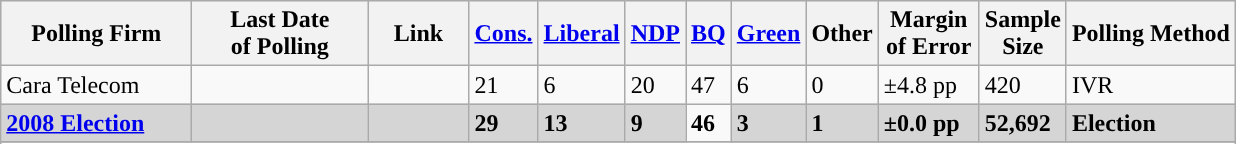<table class="wikitable sortable">
<tr style="background:#e9e9e9;">
<th style="width:120px">Polling Firm</th>
<th style="width:110px">Last Date<br>of Polling</th>
<th style="width:60px" class="unsortable">Link</th>
<th style="background-color:"><strong><a href='#'>Cons.</a></strong></th>
<th style="background-color:"><strong><a href='#'>Liberal</a></strong></th>
<th style="background-color:"><strong><a href='#'>NDP</a></strong></th>
<th style="background-color:"><strong><a href='#'>BQ</a></strong></th>
<th style="background-color:"><strong><a href='#'>Green</a></strong></th>
<th style="background-color:"><strong>Other</strong></th>
<th style="width:60px;" class=unsortable>Margin<br>of Error</th>
<th style="width:50px;" class=unsortable>Sample<br>Size</th>
<th class=unsortable>Polling Method</th>
</tr>
<tr>
<td>Cara Telecom</td>
<td></td>
<td></td>
<td>21</td>
<td>6</td>
<td>20</td>
<td>47</td>
<td>6</td>
<td>0</td>
<td>±4.8 pp</td>
<td>420</td>
<td>IVR</td>
</tr>
<tr>
<td style="background:#D5D5D5"><strong><a href='#'>2008 Election</a></strong></td>
<td style="background:#D5D5D5"><strong></strong></td>
<td style="background:#D5D5D5"></td>
<td style="background:#D5D5D5"><strong>29</strong></td>
<td style="background:#D5D5D5"><strong>13</strong></td>
<td style="background:#D5D5D5"><strong>9</strong></td>
<td><strong>46</strong></td>
<td style="background:#D5D5D5"><strong>3</strong></td>
<td style="background:#D5D5D5"><strong>1</strong></td>
<td style="background:#D5D5D5"><strong>±0.0 pp</strong></td>
<td style="background:#D5D5D5"><strong>52,692</strong></td>
<td style="background:#D5D5D5"><strong>Election</strong></td>
</tr>
<tr>
</tr>
<tr>
</tr>
</table>
